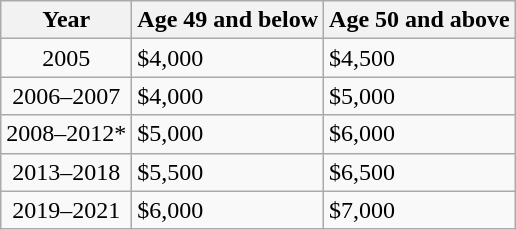<table class="wikitable">
<tr>
<th>Year</th>
<th>Age 49 and below</th>
<th>Age 50 and above</th>
</tr>
<tr>
<td style="text-align: center">2005</td>
<td>$4,000</td>
<td>$4,500</td>
</tr>
<tr>
<td style="text-align: center">2006–2007</td>
<td>$4,000</td>
<td>$5,000</td>
</tr>
<tr>
<td style="text-align: center">2008–2012*</td>
<td>$5,000</td>
<td>$6,000</td>
</tr>
<tr>
<td style="text-align: center">2013–2018</td>
<td>$5,500</td>
<td>$6,500</td>
</tr>
<tr>
<td style="text-align: center">2019–2021</td>
<td>$6,000</td>
<td>$7,000</td>
</tr>
</table>
